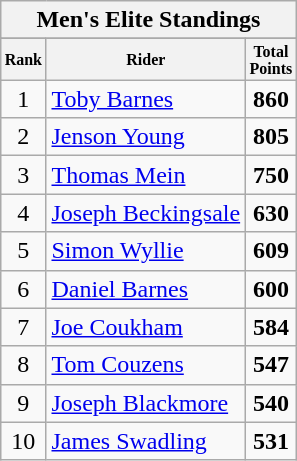<table class="wikitable sortable">
<tr>
<th colspan=27 align="center">Men's Elite Standings</th>
</tr>
<tr>
</tr>
<tr style="font-size:8pt;font-weight:bold">
<th align="center">Rank</th>
<th align="center">Rider</th>
<th align="center">Total<br>Points</th>
</tr>
<tr>
<td align=center>1</td>
<td> <a href='#'>Toby Barnes</a></td>
<td align=center><strong>860</strong></td>
</tr>
<tr>
<td align=center>2</td>
<td> <a href='#'>Jenson Young</a></td>
<td align=center><strong>805</strong></td>
</tr>
<tr>
<td align=center>3</td>
<td> <a href='#'>Thomas Mein</a></td>
<td align=center><strong>750</strong></td>
</tr>
<tr>
<td align=center>4</td>
<td> <a href='#'>Joseph Beckingsale</a></td>
<td align=center><strong>630</strong></td>
</tr>
<tr>
<td align=center>5</td>
<td> <a href='#'>Simon Wyllie</a></td>
<td align=center><strong>609</strong></td>
</tr>
<tr>
<td align=center>6</td>
<td> <a href='#'>Daniel Barnes</a></td>
<td align=center><strong>600</strong></td>
</tr>
<tr>
<td align=center>7</td>
<td> <a href='#'>Joe Coukham</a></td>
<td align=center><strong>584</strong></td>
</tr>
<tr>
<td align=center>8</td>
<td> <a href='#'>Tom Couzens</a></td>
<td align=center><strong>547</strong></td>
</tr>
<tr>
<td align=center>9</td>
<td> <a href='#'>Joseph Blackmore</a></td>
<td align=center><strong>540</strong></td>
</tr>
<tr>
<td align=center>10</td>
<td> <a href='#'>James Swadling</a></td>
<td align=center><strong>531</strong></td>
</tr>
</table>
